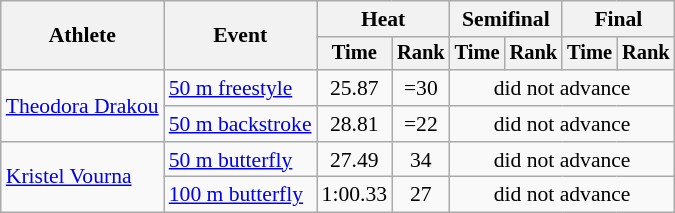<table class=wikitable style="font-size:90%">
<tr>
<th rowspan=2>Athlete</th>
<th rowspan=2>Event</th>
<th colspan="2">Heat</th>
<th colspan="2">Semifinal</th>
<th colspan="2">Final</th>
</tr>
<tr style="font-size:95%">
<th>Time</th>
<th>Rank</th>
<th>Time</th>
<th>Rank</th>
<th>Time</th>
<th>Rank</th>
</tr>
<tr align=center>
<td align=left rowspan=2><a href='#'>Theodora Drakou</a></td>
<td align=left><a href='#'>50 m freestyle</a></td>
<td>25.87</td>
<td>=30</td>
<td colspan=4>did not advance</td>
</tr>
<tr align=center>
<td align=left><a href='#'>50 m backstroke</a></td>
<td>28.81</td>
<td>=22</td>
<td colspan=4>did not advance</td>
</tr>
<tr align=center>
<td align=left rowspan=2><a href='#'>Kristel Vourna</a></td>
<td align=left><a href='#'>50 m butterfly</a></td>
<td>27.49</td>
<td>34</td>
<td colspan=4>did not advance</td>
</tr>
<tr align=center>
<td align=left><a href='#'>100 m butterfly</a></td>
<td>1:00.33</td>
<td>27</td>
<td colspan=4>did not advance</td>
</tr>
</table>
